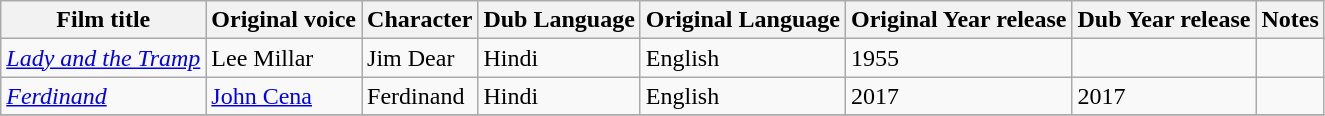<table class="wikitable">
<tr>
<th>Film title</th>
<th>Original voice</th>
<th>Character</th>
<th>Dub Language</th>
<th>Original Language</th>
<th>Original Year release</th>
<th>Dub Year release</th>
<th>Notes</th>
</tr>
<tr>
<td><em><a href='#'>Lady and the Tramp</a></em></td>
<td>Lee Millar</td>
<td>Jim Dear</td>
<td>Hindi</td>
<td>English</td>
<td>1955</td>
<td></td>
<td></td>
</tr>
<tr>
<td><em><a href='#'>Ferdinand</a></em></td>
<td><a href='#'>John Cena</a></td>
<td>Ferdinand</td>
<td>Hindi</td>
<td>English</td>
<td>2017</td>
<td>2017</td>
<td></td>
</tr>
<tr>
</tr>
</table>
